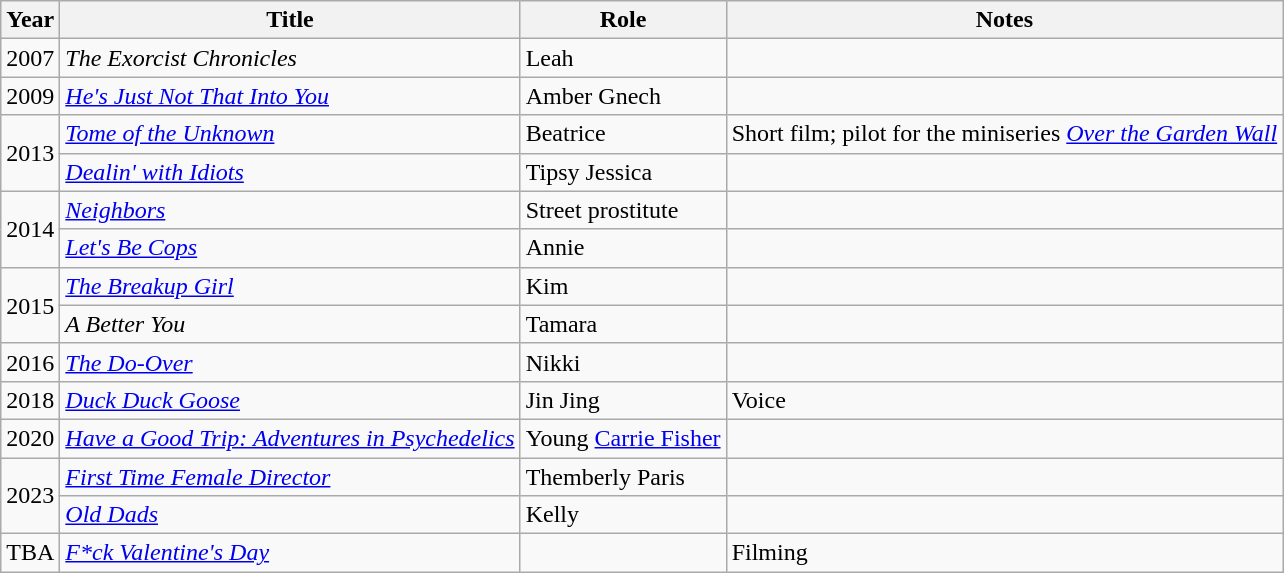<table class="wikitable sortable">
<tr>
<th>Year</th>
<th>Title</th>
<th>Role</th>
<th class="unsortable">Notes</th>
</tr>
<tr>
<td>2007</td>
<td data-sort-value="Exorcist Chronicles, The"><em>The Exorcist Chronicles</em></td>
<td>Leah</td>
<td></td>
</tr>
<tr>
<td>2009</td>
<td><em><a href='#'>He's Just Not That Into You</a></em></td>
<td>Amber Gnech</td>
<td></td>
</tr>
<tr>
<td rowspan=2>2013</td>
<td><em><a href='#'>Tome of the Unknown</a></em></td>
<td>Beatrice</td>
<td>Short film; pilot for the miniseries <em><a href='#'>Over the Garden Wall</a></em></td>
</tr>
<tr>
<td><em><a href='#'>Dealin' with Idiots</a></em></td>
<td>Tipsy Jessica</td>
<td></td>
</tr>
<tr>
<td rowspan=2>2014</td>
<td><em><a href='#'>Neighbors</a></em></td>
<td>Street prostitute</td>
<td></td>
</tr>
<tr>
<td><em><a href='#'>Let's Be Cops</a></em></td>
<td>Annie</td>
<td></td>
</tr>
<tr>
<td rowspan=2>2015</td>
<td data-sort-value="Breakup Girl, The"><em><a href='#'>The Breakup Girl</a></em></td>
<td>Kim</td>
<td></td>
</tr>
<tr>
<td data-sort-value="Better You, A"><em>A Better You</em></td>
<td>Tamara</td>
<td></td>
</tr>
<tr>
<td>2016</td>
<td data-sort-value="Do-Over, The"><em><a href='#'>The Do-Over</a></em></td>
<td>Nikki</td>
<td></td>
</tr>
<tr>
<td>2018</td>
<td><em><a href='#'>Duck Duck Goose</a></em></td>
<td>Jin Jing</td>
<td>Voice</td>
</tr>
<tr>
<td>2020</td>
<td><em><a href='#'>Have a Good Trip: Adventures in Psychedelics</a></em></td>
<td>Young <a href='#'>Carrie Fisher</a></td>
<td></td>
</tr>
<tr>
<td rowspan="2">2023</td>
<td><em><a href='#'>First Time Female Director</a></em></td>
<td>Themberly Paris</td>
<td></td>
</tr>
<tr>
<td><em><a href='#'>Old Dads</a></em></td>
<td>Kelly</td>
<td></td>
</tr>
<tr>
<td>TBA</td>
<td><em><a href='#'>F*ck Valentine's Day</a></em></td>
<td></td>
<td>Filming</td>
</tr>
</table>
